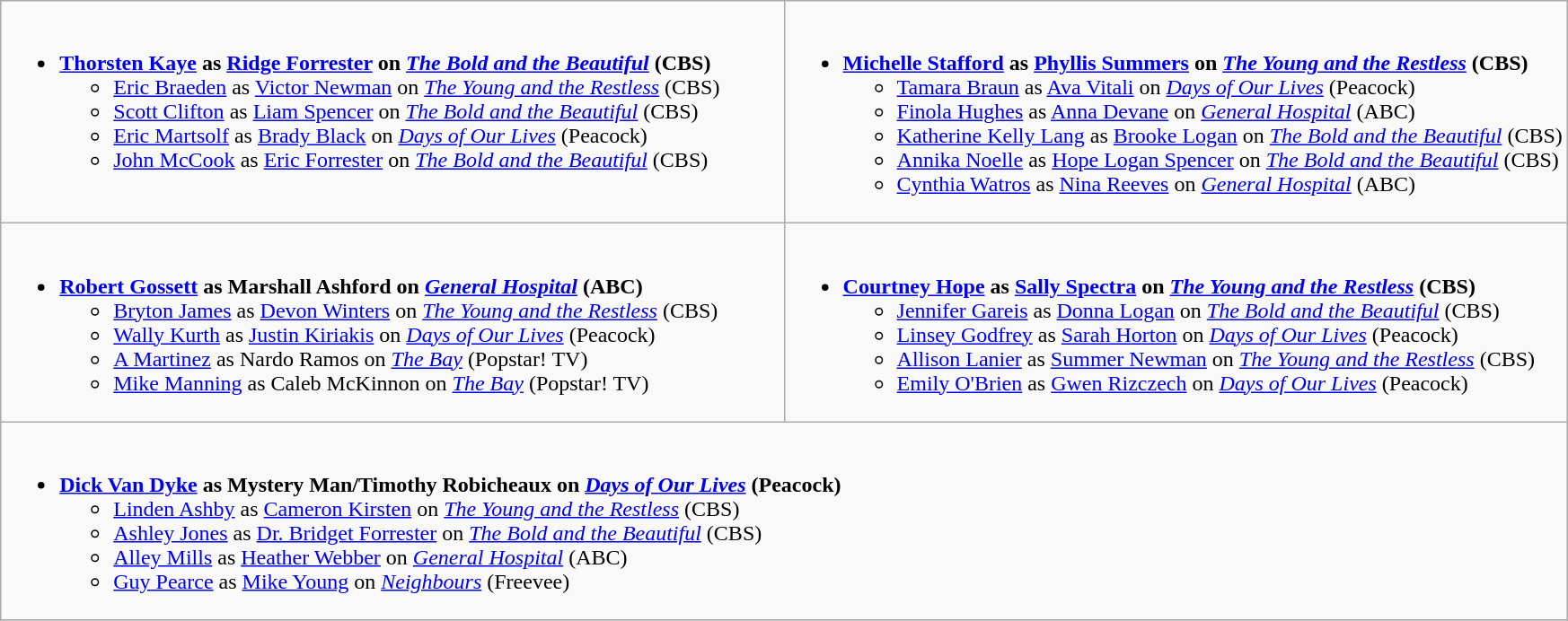<table class=wikitable>
<tr>
<td style="vertical-align:top;" width="50%"><br><ul><li><strong><a href='#'>Thorsten Kaye</a> as <a href='#'>Ridge Forrester</a> on <em><a href='#'>The Bold and the Beautiful</a></em> (CBS)</strong><ul><li><a href='#'>Eric Braeden</a> as <a href='#'>Victor Newman</a> on <em><a href='#'>The Young and the Restless</a></em> (CBS)</li><li><a href='#'>Scott Clifton</a> as <a href='#'>Liam Spencer</a> on <em><a href='#'>The Bold and the Beautiful</a></em> (CBS)</li><li><a href='#'>Eric Martsolf</a> as <a href='#'>Brady Black</a> on <em><a href='#'>Days of Our Lives</a></em> (Peacock)</li><li><a href='#'>John McCook</a> as <a href='#'>Eric Forrester</a> on <em><a href='#'>The Bold and the Beautiful</a></em> (CBS)</li></ul></li></ul></td>
<td style="vertical-align:top;" width="50%"><br><ul><li><strong><a href='#'>Michelle Stafford</a> as <a href='#'>Phyllis Summers</a> on <em><a href='#'>The Young and the Restless</a></em> (CBS)</strong><ul><li><a href='#'>Tamara Braun</a> as <a href='#'>Ava Vitali</a> on <em><a href='#'>Days of Our Lives</a></em> (Peacock)</li><li><a href='#'>Finola Hughes</a> as <a href='#'>Anna Devane</a> on <em><a href='#'>General Hospital</a></em> (ABC)</li><li><a href='#'>Katherine Kelly Lang</a> as <a href='#'>Brooke Logan</a> on <em><a href='#'>The Bold and the Beautiful</a></em> (CBS)</li><li><a href='#'>Annika Noelle</a> as <a href='#'>Hope Logan Spencer</a> on <em><a href='#'>The Bold and the Beautiful</a></em> (CBS)</li><li><a href='#'>Cynthia Watros</a> as <a href='#'>Nina Reeves</a> on <em><a href='#'>General Hospital</a></em> (ABC)</li></ul></li></ul></td>
</tr>
<tr>
<td style="vertical-align:top;" width="50%"><br><ul><li><strong><a href='#'>Robert Gossett</a> as Marshall Ashford on <em><a href='#'>General Hospital</a></em> (ABC)</strong><ul><li><a href='#'>Bryton James</a> as <a href='#'>Devon Winters</a> on <em><a href='#'>The Young and the Restless</a></em> (CBS)</li><li><a href='#'>Wally Kurth</a> as <a href='#'>Justin Kiriakis</a> on <em><a href='#'>Days of Our Lives</a></em> (Peacock)</li><li><a href='#'>A Martinez</a> as Nardo Ramos on <em><a href='#'>The Bay</a></em> (Popstar! TV)</li><li><a href='#'>Mike Manning</a> as Caleb McKinnon on <em><a href='#'>The Bay</a></em> (Popstar! TV)</li></ul></li></ul></td>
<td style="vertical-align:top;" width="50%"><br><ul><li><strong><a href='#'>Courtney Hope</a> as <a href='#'>Sally Spectra</a> on <em><a href='#'>The Young and the Restless</a></em> (CBS)</strong><ul><li><a href='#'>Jennifer Gareis</a> as <a href='#'>Donna Logan</a> on <em><a href='#'>The Bold and the Beautiful</a></em> (CBS)</li><li><a href='#'>Linsey Godfrey</a> as <a href='#'>Sarah Horton</a> on <em><a href='#'>Days of Our Lives</a></em> (Peacock)</li><li><a href='#'>Allison Lanier</a> as <a href='#'>Summer Newman</a> on <em><a href='#'>The Young and the Restless</a></em> (CBS)</li><li><a href='#'>Emily O'Brien</a> as <a href='#'>Gwen Rizczech</a> on <em><a href='#'>Days of Our Lives</a></em> (Peacock)</li></ul></li></ul></td>
</tr>
<tr>
<td colspan="2" style="vertical-align:top;" width="50%"><br><ul><li><strong><a href='#'>Dick Van Dyke</a> as Mystery Man/Timothy Robicheaux on <em><a href='#'>Days of Our Lives</a></em> (Peacock)</strong><ul><li><a href='#'>Linden Ashby</a> as <a href='#'>Cameron Kirsten</a> on <em><a href='#'>The Young and the Restless</a></em> (CBS)</li><li><a href='#'>Ashley Jones</a> as <a href='#'>Dr. Bridget Forrester</a> on <em><a href='#'>The Bold and the Beautiful</a></em> (CBS)</li><li><a href='#'>Alley Mills</a> as <a href='#'>Heather Webber</a> on <em><a href='#'>General Hospital</a></em> (ABC)</li><li><a href='#'>Guy Pearce</a> as <a href='#'>Mike Young</a> on <em><a href='#'>Neighbours</a></em> (Freevee)</li></ul></li></ul></td>
</tr>
<tr>
</tr>
</table>
